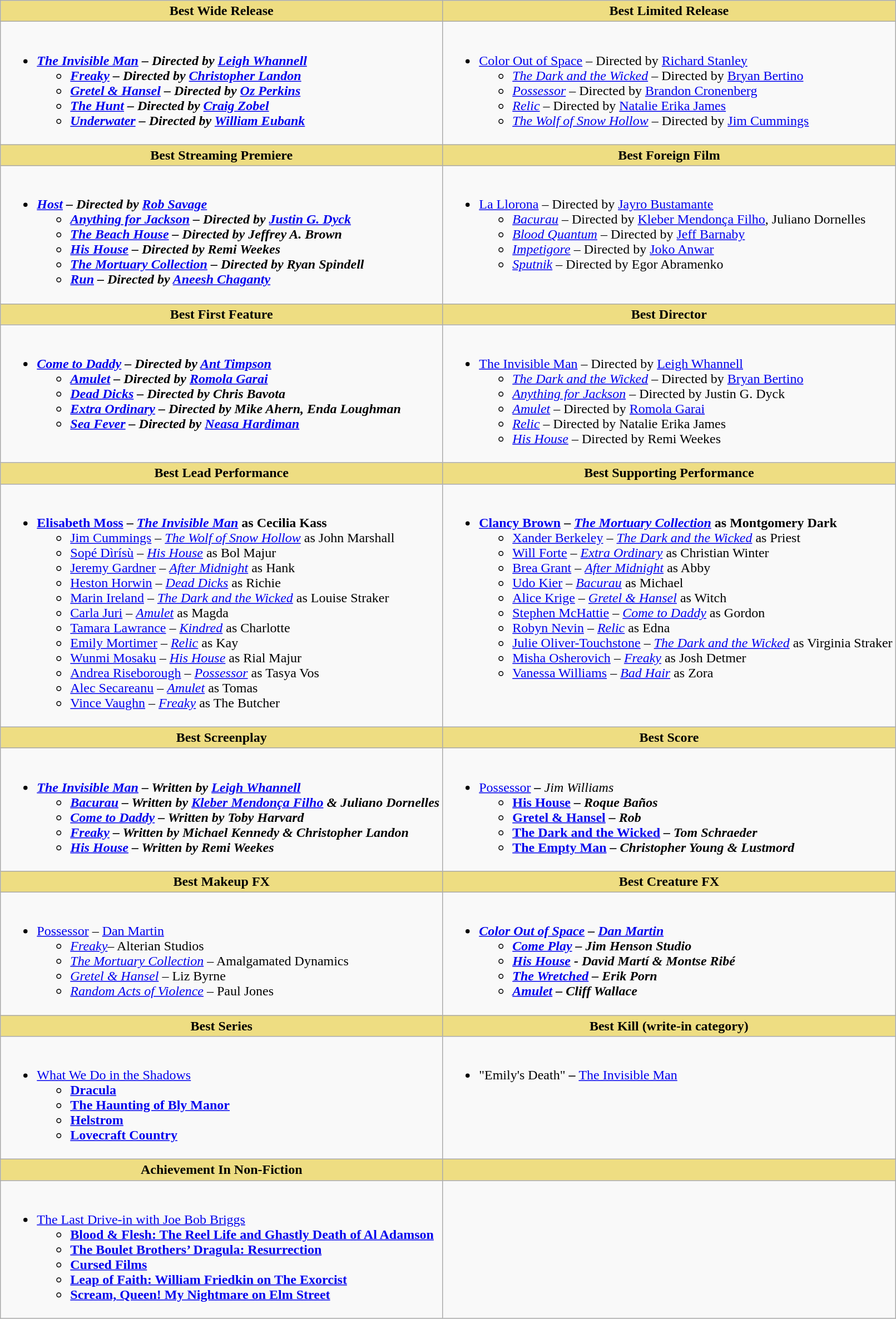<table class=wikitable style="width="100%">
<tr>
<th style="background:#EEDD82">Best Wide Release</th>
<th style="background:#EEDD82">Best Limited Release</th>
</tr>
<tr>
<td valign="top"><br><ul><li><strong><em><a href='#'>The Invisible Man</a><em> – Directed by <a href='#'>Leigh Whannell</a><strong><ul><li></em><a href='#'>Freaky</a><em> – Directed by <a href='#'>Christopher Landon</a></li><li></em><a href='#'>Gretel & Hansel</a><em> – Directed by <a href='#'>Oz Perkins</a></li><li></em><a href='#'>The Hunt</a><em> – Directed by <a href='#'>Craig Zobel</a></li><li></em><a href='#'>Underwater</a><em> – Directed by <a href='#'>William Eubank</a></li></ul></li></ul></td>
<td valign="top"><br><ul><li></em></strong><a href='#'>Color Out of Space</a></em> – Directed by <a href='#'>Richard Stanley</a></strong><ul><li><em><a href='#'>The Dark and the Wicked</a></em> – Directed by <a href='#'>Bryan Bertino</a></li><li><em><a href='#'>Possessor</a></em> – Directed by <a href='#'>Brandon Cronenberg</a></li><li><em><a href='#'>Relic</a></em> – Directed by <a href='#'>Natalie Erika James</a></li><li><em><a href='#'>The Wolf of Snow Hollow</a></em> – Directed by <a href='#'>Jim Cummings</a></li></ul></li></ul></td>
</tr>
<tr>
<th style="background:#EEDD82">Best Streaming Premiere</th>
<th style="background:#EEDD82">Best Foreign Film</th>
</tr>
<tr>
<td valign="top"><br><ul><li><strong><em><a href='#'>Host</a><em> – Directed by <a href='#'>Rob Savage</a><strong><ul><li></em><a href='#'>Anything for Jackson</a><em> – Directed by <a href='#'>Justin G. Dyck</a></li><li></em><a href='#'>The Beach House</a><em> – Directed by Jeffrey A. Brown</li><li></em><a href='#'>His House</a><em> – Directed by Remi Weekes</li><li></em><a href='#'>The Mortuary Collection</a><em> – Directed by Ryan Spindell</li><li></em><a href='#'>Run</a><em> – Directed by <a href='#'>Aneesh Chaganty</a></li></ul></li></ul></td>
<td valign="top"><br><ul><li></em></strong><a href='#'>La Llorona</a></em> – Directed by <a href='#'>Jayro Bustamante</a></strong><ul><li><em><a href='#'>Bacurau</a></em> – Directed by <a href='#'>Kleber Mendonça Filho</a>, Juliano Dornelles</li><li><em><a href='#'>Blood Quantum</a></em> – Directed by <a href='#'>Jeff Barnaby</a></li><li><em><a href='#'>Impetigore</a></em> – Directed by <a href='#'>Joko Anwar</a></li><li><em><a href='#'>Sputnik</a></em> – Directed by Egor Abramenko</li></ul></li></ul></td>
</tr>
<tr>
<th style="background:#EEDD82">Best First Feature</th>
<th style="background:#EEDD82">Best Director</th>
</tr>
<tr>
<td valign="top"><br><ul><li><strong><em><a href='#'>Come to Daddy</a><em> – Directed by <a href='#'>Ant Timpson</a><strong><ul><li></em><a href='#'>Amulet</a><em> – Directed by <a href='#'>Romola Garai</a></li><li></em><a href='#'>Dead Dicks</a><em> – Directed by Chris Bavota</li><li></em><a href='#'>Extra Ordinary</a><em> – Directed by Mike Ahern, Enda Loughman</li><li></em><a href='#'>Sea Fever</a><em> – Directed by <a href='#'>Neasa Hardiman</a></li></ul></li></ul></td>
<td valign="top"><br><ul><li></em></strong><a href='#'>The Invisible Man</a></em> – Directed by <a href='#'>Leigh Whannell</a></strong><ul><li><em><a href='#'>The Dark and the Wicked</a></em> – Directed by <a href='#'>Bryan Bertino</a></li><li><em><a href='#'>Anything for Jackson</a></em> – Directed by Justin G. Dyck</li><li><em><a href='#'>Amulet</a></em> – Directed by <a href='#'>Romola Garai</a></li><li><em><a href='#'>Relic</a></em> – Directed by Natalie Erika James</li><li><em><a href='#'>His House</a></em> – Directed by Remi Weekes</li></ul></li></ul></td>
</tr>
<tr>
<th style="background:#EEDD82">Best Lead Performance</th>
<th style="background:#EEDD82">Best Supporting Performance</th>
</tr>
<tr>
<td valign="top"><br><ul><li><strong><a href='#'>Elisabeth Moss</a> – <em><a href='#'>The Invisible Man</a></em> as Cecilia Kass</strong><ul><li><a href='#'>Jim Cummings</a> – <em><a href='#'>The Wolf of Snow Hollow</a></em> as John Marshall</li><li><a href='#'>Sopé Dìrísù</a> – <em><a href='#'>His House</a></em> as Bol Majur</li><li><a href='#'>Jeremy Gardner</a> – <em><a href='#'>After Midnight</a></em> as Hank</li><li><a href='#'>Heston Horwin</a> – <em><a href='#'>Dead Dicks</a></em> as Richie</li><li><a href='#'>Marin Ireland</a> – <em><a href='#'>The Dark and the Wicked</a></em> as Louise Straker</li><li><a href='#'>Carla Juri</a> – <em><a href='#'>Amulet</a></em> as Magda</li><li><a href='#'>Tamara Lawrance</a> – <em><a href='#'>Kindred</a></em> as Charlotte</li><li><a href='#'>Emily Mortimer</a> – <em><a href='#'>Relic</a></em> as Kay</li><li><a href='#'>Wunmi Mosaku</a> – <em><a href='#'>His House</a></em> as Rial Majur</li><li><a href='#'>Andrea Riseborough</a> – <em><a href='#'>Possessor</a></em> as Tasya Vos</li><li><a href='#'>Alec Secareanu</a> – <em><a href='#'>Amulet</a></em> as Tomas</li><li><a href='#'>Vince Vaughn</a> – <em><a href='#'>Freaky</a></em> as The Butcher</li></ul></li></ul></td>
<td valign="top"><br><ul><li><strong><a href='#'>Clancy Brown</a> – <em><a href='#'>The Mortuary Collection</a></em> as Montgomery Dark</strong><ul><li><a href='#'>Xander Berkeley</a> – <em><a href='#'>The Dark and the Wicked</a></em> as Priest</li><li><a href='#'>Will Forte</a> – <em><a href='#'>Extra Ordinary</a></em> as Christian Winter</li><li><a href='#'>Brea Grant</a> – <em><a href='#'>After Midnight</a></em> as Abby</li><li><a href='#'>Udo Kier</a> – <em><a href='#'>Bacurau</a></em> as Michael</li><li><a href='#'>Alice Krige</a> – <em><a href='#'>Gretel & Hansel</a></em> as Witch</li><li><a href='#'>Stephen McHattie</a> – <em><a href='#'>Come to Daddy</a></em> as Gordon</li><li><a href='#'>Robyn Nevin</a> – <em><a href='#'>Relic</a></em> as Edna</li><li><a href='#'>Julie Oliver-Touchstone</a> – <em><a href='#'>The Dark and the Wicked</a></em> as Virginia Straker</li><li><a href='#'>Misha Osherovich</a> – <em><a href='#'>Freaky</a></em> as Josh Detmer</li><li><a href='#'>Vanessa Williams</a> – <em><a href='#'>Bad Hair</a></em> as Zora</li></ul></li></ul></td>
</tr>
<tr>
<th style="background:#EEDD82">Best Screenplay</th>
<th style="background:#EEDD82">Best Score</th>
</tr>
<tr>
<td valign="top"><br><ul><li><strong><em><a href='#'>The Invisible Man</a><em> – Written by <a href='#'>Leigh Whannell</a><strong><ul><li></em><a href='#'>Bacurau</a><em> – Written by <a href='#'>Kleber Mendonça Filho</a> & Juliano Dornelles</li><li></em><a href='#'>Come to Daddy</a><em> – Written by Toby Harvard</li><li></em><a href='#'>Freaky</a><em> – Written by Michael Kennedy & Christopher Landon</li><li></em><a href='#'>His House</a><em> – Written by Remi Weekes</li></ul></li></ul></td>
<td valign="top"><br><ul><li></em></strong><a href='#'>Possessor</a><strong><em> – </strong>Jim Williams<strong><ul><li></em><a href='#'>His House</a><em> – Roque Baños</li><li></em><a href='#'>Gretel & Hansel</a><em> – Rob</li><li></em><a href='#'>The Dark and the Wicked</a><em> – Tom Schraeder</li><li></em><a href='#'>The Empty Man</a><em> – Christopher Young & Lustmord</li></ul></li></ul></td>
</tr>
<tr>
<th style="background:#EEDD82">Best Makeup FX</th>
<th style="background:#EEDD82">Best Creature FX</th>
</tr>
<tr>
<td valign="top"><br><ul><li></em></strong><a href='#'>Possessor</a></em> – <a href='#'>Dan Martin</a></strong><ul><li><em><a href='#'>Freaky</a></em>– Alterian Studios</li><li><em><a href='#'>The Mortuary Collection</a></em> – Amalgamated Dynamics</li><li><em><a href='#'>Gretel & Hansel</a></em> – Liz Byrne</li><li><em><a href='#'>Random Acts of Violence</a></em> – Paul Jones</li></ul></li></ul></td>
<td valign="top"><br><ul><li><strong><em><a href='#'>Color Out of Space</a><em> – <a href='#'>Dan Martin</a><strong><ul><li></em><a href='#'>Come Play</a><em> – Jim Henson Studio</li><li></em><a href='#'>His House</a><em> - David Martí & Montse Ribé</li><li></em><a href='#'>The Wretched</a><em> – Erik Porn</li><li></em><a href='#'>Amulet</a><em> – Cliff Wallace</li></ul></li></ul></td>
</tr>
<tr>
<th style="background:#EEDD82">Best Series</th>
<th style="background:#EEDD82">Best Kill (write-in category)</th>
</tr>
<tr>
<td valign="top"><br><ul><li></em></strong><a href='#'>What We Do in the Shadows</a><strong><em><ul><li></em><a href='#'>Dracula</a><em></li><li></em><a href='#'>The Haunting of Bly Manor</a><em></li><li></em><a href='#'>Helstrom</a><em></li><li></em><a href='#'>Lovecraft Country</a><em></li></ul></li></ul></td>
<td valign="top"><br><ul><li></strong>"Emily's Death"<strong> – </em></strong><a href='#'>The Invisible Man</a><strong><em></li></ul></td>
</tr>
<tr>
<th style="background:#EEDD82">Achievement In Non-Fiction</th>
<th style="background:#EEDD82"></th>
</tr>
<tr>
<td valign="top"><br><ul><li></em></strong><a href='#'>The Last Drive-in with Joe Bob Briggs</a><strong><em><ul><li></em><a href='#'>Blood & Flesh: The Reel Life and Ghastly Death of Al Adamson</a><em></li><li></em><a href='#'>The Boulet Brothers’ Dragula: Resurrection</a><em></li><li></em><a href='#'>Cursed Films</a><em></li><li></em><a href='#'>Leap of Faith: William Friedkin on The Exorcist</a><em></li><li></em><a href='#'>Scream, Queen! My Nightmare on Elm Street</a><em></li></ul></li></ul></td>
<td valign="top"></td>
</tr>
</table>
